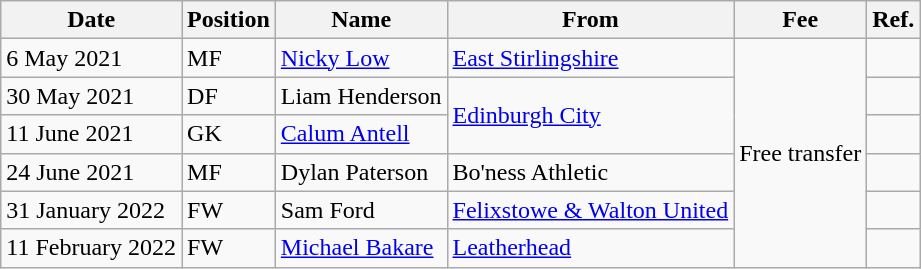<table class="wikitable">
<tr>
<th>Date</th>
<th>Position</th>
<th>Name</th>
<th>From</th>
<th>Fee</th>
<th>Ref.</th>
</tr>
<tr>
<td>6 May 2021</td>
<td>MF</td>
<td><a href='#'>Nicky Low</a></td>
<td><a href='#'>East Stirlingshire</a></td>
<td rowspan="6">Free transfer</td>
<td></td>
</tr>
<tr>
<td>30 May 2021</td>
<td>DF</td>
<td>Liam Henderson</td>
<td rowspan="2"><a href='#'>Edinburgh City</a></td>
<td></td>
</tr>
<tr>
<td>11 June 2021</td>
<td>GK</td>
<td> <a href='#'>Calum Antell</a></td>
<td></td>
</tr>
<tr>
<td>24 June 2021</td>
<td>MF</td>
<td>Dylan Paterson</td>
<td>Bo'ness Athletic</td>
<td></td>
</tr>
<tr>
<td>31 January 2022</td>
<td>FW</td>
<td> Sam Ford</td>
<td> <a href='#'>Felixstowe & Walton United</a></td>
<td></td>
</tr>
<tr>
<td>11 February 2022</td>
<td>FW</td>
<td> <a href='#'>Michael Bakare</a></td>
<td> <a href='#'>Leatherhead</a></td>
<td></td>
</tr>
</table>
